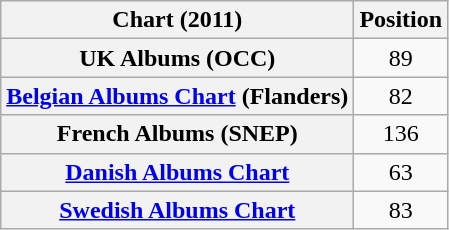<table class="wikitable sortable plainrowheaders" style="text-align:center">
<tr>
<th scope="col">Chart (2011)</th>
<th scope="col">Position</th>
</tr>
<tr>
<th scope="row">UK Albums (OCC)</th>
<td>89</td>
</tr>
<tr>
<th scope="row"><a href='#'>Belgian Albums Chart</a> (Flanders)</th>
<td>82</td>
</tr>
<tr>
<th scope="row">French Albums (SNEP)</th>
<td>136</td>
</tr>
<tr>
<th scope="row"><a href='#'>Danish Albums Chart</a></th>
<td>63</td>
</tr>
<tr>
<th scope="row"><a href='#'>Swedish Albums Chart</a></th>
<td>83</td>
</tr>
</table>
